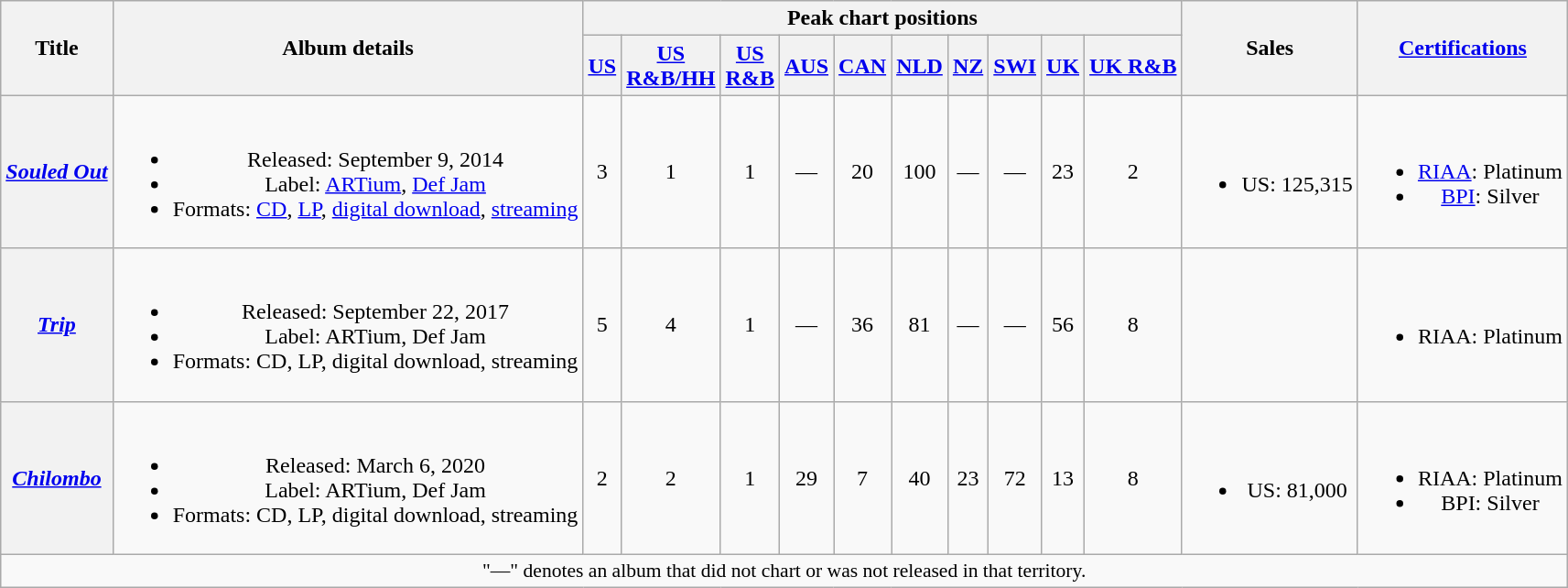<table class="wikitable plainrowheaders" style="text-align:center;">
<tr>
<th scope="col" rowspan="2">Title</th>
<th scope="col" rowspan="2">Album details</th>
<th scope="col" colspan="10">Peak chart positions</th>
<th scope="col" rowspan="2">Sales</th>
<th scope="col" rowspan="2"><a href='#'>Certifications</a></th>
</tr>
<tr>
<th scope="col"><a href='#'>US</a><br></th>
<th scope="col"><a href='#'>US<br>R&B/HH</a><br></th>
<th scope="col"><a href='#'>US<br>R&B</a><br></th>
<th scope="col"><a href='#'>AUS</a><br></th>
<th scope="col"><a href='#'>CAN</a><br></th>
<th scope="col"><a href='#'>NLD</a><br></th>
<th scope="col"><a href='#'>NZ</a><br></th>
<th scope="col"><a href='#'>SWI</a><br></th>
<th scope="col"><a href='#'>UK</a><br></th>
<th scope="col"><a href='#'>UK R&B</a><br></th>
</tr>
<tr>
<th scope="row"><em><a href='#'>Souled Out</a></em></th>
<td><br><ul><li>Released: September 9, 2014</li><li>Label: <a href='#'>ARTium</a>, <a href='#'>Def Jam</a></li><li>Formats: <a href='#'>CD</a>, <a href='#'>LP</a>, <a href='#'>digital download</a>, <a href='#'>streaming</a></li></ul></td>
<td>3</td>
<td>1</td>
<td>1</td>
<td>—</td>
<td>20</td>
<td>100</td>
<td>—</td>
<td>—</td>
<td>23</td>
<td>2</td>
<td><br><ul><li>US: 125,315</li></ul></td>
<td><br><ul><li><a href='#'>RIAA</a>: Platinum</li><li><a href='#'>BPI</a>: Silver</li></ul></td>
</tr>
<tr>
<th scope="row"><em><a href='#'>Trip</a></em></th>
<td><br><ul><li>Released: September 22, 2017</li><li>Label: ARTium, Def Jam</li><li>Formats: CD, LP, digital download, streaming</li></ul></td>
<td>5</td>
<td>4</td>
<td>1</td>
<td>—</td>
<td>36</td>
<td>81</td>
<td>—</td>
<td>—</td>
<td>56</td>
<td>8</td>
<td></td>
<td><br><ul><li>RIAA: Platinum</li></ul></td>
</tr>
<tr>
<th scope="row"><em><a href='#'>Chilombo</a></em></th>
<td><br><ul><li>Released: March 6, 2020</li><li>Label: ARTium, Def Jam</li><li>Formats: CD, LP, digital download, streaming</li></ul></td>
<td>2</td>
<td>2</td>
<td>1</td>
<td>29</td>
<td>7</td>
<td>40</td>
<td>23</td>
<td>72</td>
<td>13</td>
<td>8</td>
<td><br><ul><li>US: 81,000</li></ul></td>
<td><br><ul><li>RIAA: Platinum</li><li>BPI: Silver</li></ul></td>
</tr>
<tr>
<td colspan="15" style="font-size:90%">"—" denotes an album that did not chart or was not released in that territory.</td>
</tr>
</table>
